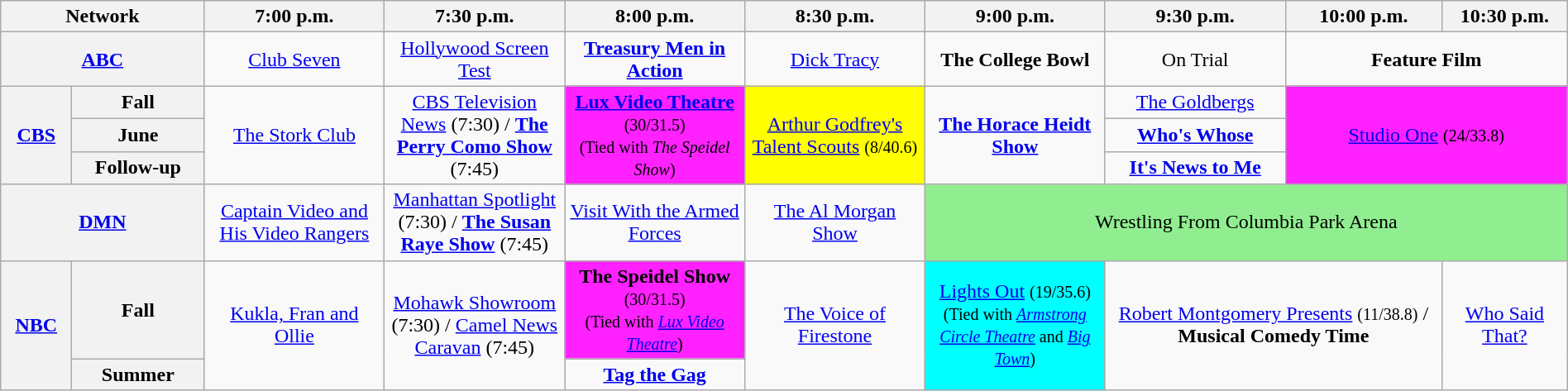<table class="wikitable" style="width:100%;margin-right:0;text-align:center">
<tr>
<th colspan="2" style="width:13%;">Network</th>
<th style="width:11.5%;">7:00 p.m.</th>
<th style="width:11.5%;">7:30 p.m.</th>
<th style="width:11.5%;">8:00 p.m.</th>
<th style="width:11.5%;">8:30 p.m.</th>
<th style="width:11.5%;">9:00 p.m.</th>
<th style="width:11.5%;">9:30 p.m.</th>
<th style="width:10%;">10:00 p.m.</th>
<th style="width:10%;">10:30 p.m.</th>
</tr>
<tr>
<th colspan="2"><a href='#'>ABC</a></th>
<td><a href='#'>Club Seven</a></td>
<td><a href='#'>Hollywood Screen Test</a></td>
<td><strong><a href='#'>Treasury Men in Action</a></strong></td>
<td><a href='#'>Dick Tracy</a></td>
<td><strong>The College Bowl</strong></td>
<td>On Trial</td>
<td colspan="2"><strong>Feature Film</strong></td>
</tr>
<tr>
<th rowspan="3"><a href='#'>CBS</a></th>
<th>Fall</th>
<td rowspan="3"><a href='#'>The Stork Club</a></td>
<td rowspan="3"><a href='#'>CBS Television News</a> (7:30) / <strong><a href='#'>The Perry Como Show</a></strong> (7:45)</td>
<td bgcolor="#FF22FF" rowspan="3"><strong><a href='#'>Lux Video Theatre</a></strong> <small>(30/31.5)<br>(Tied with <em>The Speidel Show</em>)</small></td>
<td bgcolor="#FFFF00" rowspan="3"><a href='#'>Arthur Godfrey's Talent Scouts</a> <small>(8/40.6)</small></td>
<td rowspan="3"><strong><a href='#'>The Horace Heidt Show</a></strong></td>
<td><a href='#'>The Goldbergs</a></td>
<td colspan="2" bgcolor="#FF22FF" rowspan="3"><a href='#'>Studio One</a> <small>(24/33.8)</small></td>
</tr>
<tr>
<th>June</th>
<td><strong><a href='#'>Who's Whose</a></strong></td>
</tr>
<tr>
<th>Follow-up</th>
<td><strong><a href='#'>It's News to Me</a></strong></td>
</tr>
<tr>
<th colspan="2"><a href='#'>DMN</a></th>
<td><a href='#'>Captain Video and His Video Rangers</a></td>
<td><a href='#'>Manhattan Spotlight</a> (7:30) / <strong><a href='#'>The Susan Raye Show</a></strong> (7:45)</td>
<td><a href='#'>Visit With the Armed Forces</a></td>
<td><a href='#'>The Al Morgan Show</a></td>
<td colspan="4" bgcolor="lightgreen">Wrestling From Columbia Park Arena</td>
</tr>
<tr>
<th rowspan="2"><a href='#'>NBC</a></th>
<th>Fall</th>
<td rowspan="2"><a href='#'>Kukla, Fran and Ollie</a></td>
<td rowspan="2"><a href='#'>Mohawk Showroom</a> (7:30) / <a href='#'>Camel News Caravan</a> (7:45)</td>
<td bgcolor="#FF22FF"><strong>The Speidel Show</strong> <small>(30/31.5)<br>(Tied with <em><a href='#'>Lux Video Theatre</a></em>)</small></td>
<td rowspan="2"><a href='#'>The Voice of Firestone</a></td>
<td rowspan="2" bgcolor="#00FFFF"><a href='#'>Lights Out</a> <small>(19/35.6)<br>(Tied with <em><a href='#'>Armstrong Circle Theatre</a></em> and <em><a href='#'>Big Town</a></em>)</small></td>
<td colspan="2" rowspan="2"><span><a href='#'>Robert Montgomery Presents</a> <small>(11/38.8)</small></span> / <strong>Musical Comedy Time</strong></td>
<td rowspan="2"><a href='#'>Who Said That?</a></td>
</tr>
<tr>
<th>Summer</th>
<td><strong><a href='#'>Tag the Gag</a></strong></td>
</tr>
</table>
